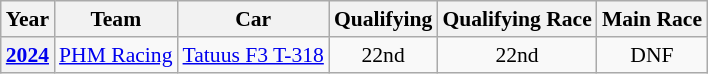<table class="wikitable" style="text-align:center; font-size:90%">
<tr>
<th>Year</th>
<th>Team</th>
<th>Car</th>
<th>Qualifying</th>
<th>Qualifying Race</th>
<th>Main Race</th>
</tr>
<tr>
<th><a href='#'>2024</a></th>
<td align="left"nowrap> <a href='#'>PHM Racing</a></td>
<td align="left"nowrap><a href='#'>Tatuus F3 T-318</a></td>
<td>22nd</td>
<td>22nd</td>
<td style="background:#;">DNF</td>
</tr>
</table>
